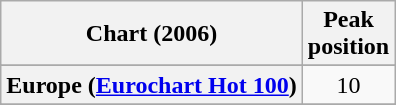<table class="wikitable sortable plainrowheaders" style="text-align:center">
<tr>
<th>Chart (2006)</th>
<th>Peak<br>position</th>
</tr>
<tr>
</tr>
<tr>
<th scope="row">Europe (<a href='#'>Eurochart Hot 100</a>)</th>
<td>10</td>
</tr>
<tr>
</tr>
<tr>
</tr>
<tr>
</tr>
<tr>
</tr>
</table>
